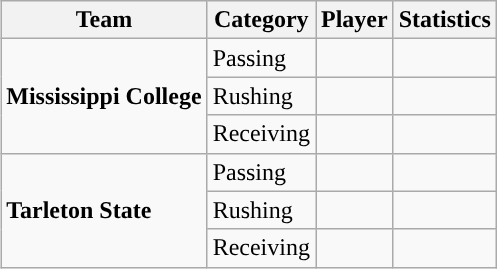<table class="wikitable" style="float: right;">
<tr>
<th>Team</th>
<th>Category</th>
<th>Player</th>
<th>Statistics</th>
</tr>
<tr>
<td rowspan=3><strong>Mississippi College</strong></td>
<td>Passing</td>
<td></td>
<td></td>
</tr>
<tr>
<td>Rushing</td>
<td></td>
<td></td>
</tr>
<tr>
<td>Receiving</td>
<td></td>
<td></td>
</tr>
<tr>
<td rowspan=3><strong>Tarleton State</strong></td>
<td>Passing</td>
<td></td>
<td></td>
</tr>
<tr>
<td>Rushing</td>
<td></td>
<td></td>
</tr>
<tr>
<td>Receiving</td>
<td></td>
<td></td>
</tr>
</table>
